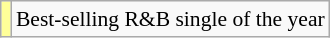<table class="wikitable plainrowheaders" style="font-size:90%;">
<tr>
<td style="background:#ff9; text-align:center;"></td>
<td>Best-selling R&B single of the year</td>
</tr>
</table>
